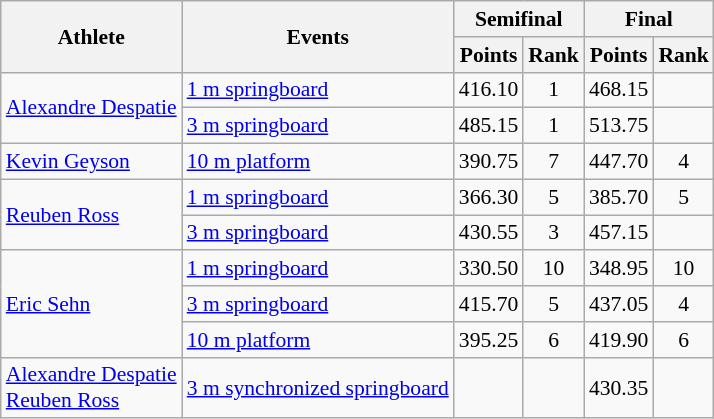<table class=wikitable style="font-size:90%">
<tr>
<th rowspan="2">Athlete</th>
<th rowspan="2">Events</th>
<th colspan="2">Semifinal</th>
<th colspan="2">Final</th>
</tr>
<tr>
<th>Points</th>
<th>Rank</th>
<th>Points</th>
<th>Rank</th>
</tr>
<tr>
<td rowspan="2"><a href='#'>Alexandre Despatie</a></td>
<td><a href='#'>1 m springboard</a></td>
<td align=center>416.10</td>
<td align=center>1</td>
<td align=center>468.15</td>
<td align=center></td>
</tr>
<tr>
<td><a href='#'>3 m springboard</a></td>
<td align=center>485.15</td>
<td align=center>1</td>
<td align=center>513.75</td>
<td align=center></td>
</tr>
<tr>
<td><a href='#'>Kevin Geyson</a></td>
<td><a href='#'>10 m platform</a></td>
<td align=center>390.75</td>
<td align=center>7</td>
<td align=center>447.70</td>
<td align=center>4</td>
</tr>
<tr>
<td rowspan="2"><a href='#'>Reuben Ross</a></td>
<td><a href='#'>1 m springboard</a></td>
<td align=center>366.30</td>
<td align=center>5</td>
<td align=center>385.70</td>
<td align=center>5</td>
</tr>
<tr>
<td><a href='#'>3 m springboard</a></td>
<td align=center>430.55</td>
<td align=center>3</td>
<td align=center>457.15</td>
<td align=center></td>
</tr>
<tr>
<td rowspan="3"><a href='#'>Eric Sehn</a></td>
<td><a href='#'>1 m springboard</a></td>
<td align=center>330.50</td>
<td align=center>10</td>
<td align=center>348.95</td>
<td align=center>10</td>
</tr>
<tr>
<td><a href='#'>3 m springboard</a></td>
<td align=center>415.70</td>
<td align=center>5</td>
<td align=center>437.05</td>
<td align=center>4</td>
</tr>
<tr>
<td><a href='#'>10 m platform</a></td>
<td align=center>395.25</td>
<td align=center>6</td>
<td align=center>419.90</td>
<td align=center>6</td>
</tr>
<tr>
<td><a href='#'>Alexandre Despatie</a><br> <a href='#'>Reuben Ross</a></td>
<td><a href='#'>3 m synchronized springboard</a></td>
<td align=center></td>
<td align=center></td>
<td align=center>430.35</td>
<td align=center></td>
</tr>
</table>
